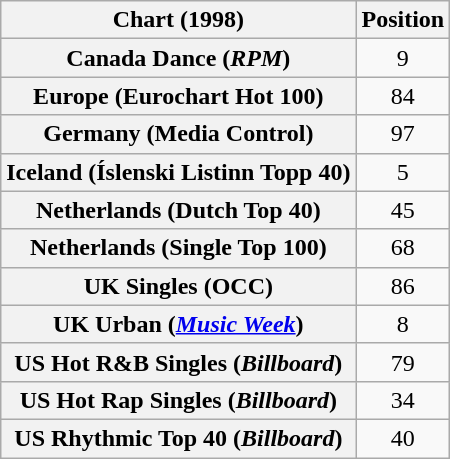<table class="wikitable sortable plainrowheaders" style="text-align:center">
<tr>
<th>Chart (1998)</th>
<th>Position</th>
</tr>
<tr>
<th scope="row">Canada Dance (<em>RPM</em>)</th>
<td>9</td>
</tr>
<tr>
<th scope="row">Europe (Eurochart Hot 100)</th>
<td>84</td>
</tr>
<tr>
<th scope="row">Germany (Media Control)</th>
<td>97</td>
</tr>
<tr>
<th scope="row">Iceland (Íslenski Listinn Topp 40)</th>
<td>5</td>
</tr>
<tr>
<th scope="row">Netherlands (Dutch Top 40)</th>
<td>45</td>
</tr>
<tr>
<th scope="row">Netherlands (Single Top 100)</th>
<td>68</td>
</tr>
<tr>
<th scope="row">UK Singles (OCC)</th>
<td>86</td>
</tr>
<tr>
<th scope="row">UK Urban (<em><a href='#'>Music Week</a></em>)</th>
<td>8</td>
</tr>
<tr>
<th scope="row">US Hot R&B Singles (<em>Billboard</em>)</th>
<td>79</td>
</tr>
<tr>
<th scope="row">US Hot Rap Singles (<em>Billboard</em>)</th>
<td>34</td>
</tr>
<tr>
<th scope="row">US Rhythmic Top 40 (<em>Billboard</em>)</th>
<td>40</td>
</tr>
</table>
